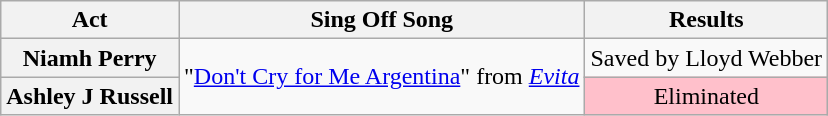<table class="wikitable plainrowheaders" style="text-align:center;">
<tr>
<th scope="col">Act</th>
<th scope="col">Sing Off Song</th>
<th scope="col">Results</th>
</tr>
<tr>
<th scope="row">Niamh Perry</th>
<td rowspan="2">"<a href='#'>Don't Cry for Me Argentina</a>" from  <em><a href='#'>Evita</a></em></td>
<td>Saved by Lloyd Webber</td>
</tr>
<tr>
<th scope="row">Ashley J Russell</th>
<td style="background:pink;">Eliminated</td>
</tr>
</table>
